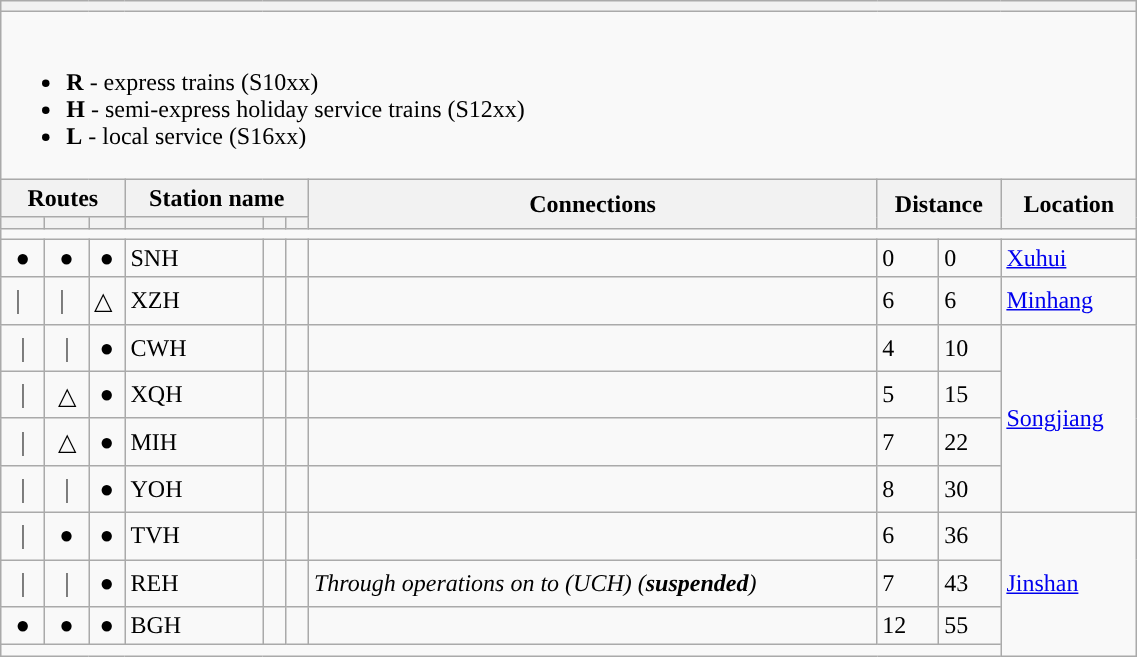<table class="wikitable mw-collapsible" style="width: 60%">
<tr>
<th colspan="11" style="text-align:center; background:#"></th>
</tr>
<tr>
<td colspan="10" style="text-align: left"><br><ul><li><strong>R</strong> - express trains (S10xx)</li><li><strong>H</strong> - semi-express holiday service trains (S12xx)</li><li><strong>L</strong> - local service (S16xx)</li></ul></td>
</tr>
<tr>
<th colspan="3">Routes</th>
<th colspan="3">Station name</th>
<th rowspan="2">Connections</th>
<th colspan="2" rowspan="2">Distance<br></th>
<th rowspan="2">Location</th>
</tr>
<tr>
<th></th>
<th></th>
<th></th>
<th></th>
<th></th>
<th></th>
</tr>
<tr style="background:#">
<td colspan = "10"></td>
</tr>
<tr>
<td align="center">●</td>
<td align="center">●</td>
<td align="center">●</td>
<td>SNH</td>
<td></td>
<td></td>
<td>    </td>
<td>0</td>
<td>0</td>
<td><a href='#'>Xuhui</a></td>
</tr>
<tr>
<td>｜</td>
<td>｜</td>
<td>△</td>
<td>XZH</td>
<td><em></em></td>
<td><del></del></td>
<td>   </td>
<td>6</td>
<td>6</td>
<td><a href='#'>Minhang</a></td>
</tr>
<tr>
<td align="center">｜</td>
<td align="center">｜</td>
<td align="center">●</td>
<td>CWH</td>
<td></td>
<td></td>
<td></td>
<td>4</td>
<td>10</td>
<td rowspan="4"><a href='#'>Songjiang</a></td>
</tr>
<tr>
<td align="center">｜</td>
<td align="center">△</td>
<td align="center">●</td>
<td>XQH</td>
<td></td>
<td></td>
<td></td>
<td>5</td>
<td>15</td>
</tr>
<tr>
<td align="center">｜</td>
<td align="center">△</td>
<td align="center">●</td>
<td>MIH</td>
<td></td>
<td></td>
<td></td>
<td>7</td>
<td>22</td>
</tr>
<tr>
<td align="center">｜</td>
<td align="center">｜</td>
<td align="center">●</td>
<td>YOH</td>
<td></td>
<td></td>
<td></td>
<td>8</td>
<td>30</td>
</tr>
<tr>
<td align="center">｜</td>
<td align="center">●</td>
<td align="center">●</td>
<td>TVH</td>
<td></td>
<td></td>
<td></td>
<td>6</td>
<td>36</td>
<td rowspan="5"><a href='#'>Jinshan</a></td>
</tr>
<tr>
<td align="center">｜</td>
<td align="center">｜</td>
<td align="center">●</td>
<td>REH</td>
<td></td>
<td></td>
<td><em>Through operations on  to  (UCH) (<strong>suspended</strong>)</em></td>
<td>7</td>
<td>43<br></td>
</tr>
<tr>
<td align="center">●</td>
<td align="center">●</td>
<td align="center">●</td>
<td>BGH</td>
<td></td>
<td></td>
<td></td>
<td>12</td>
<td>55<br></td>
</tr>
<tr style="background:#">
<td colspan = "10"></td>
</tr>
</table>
